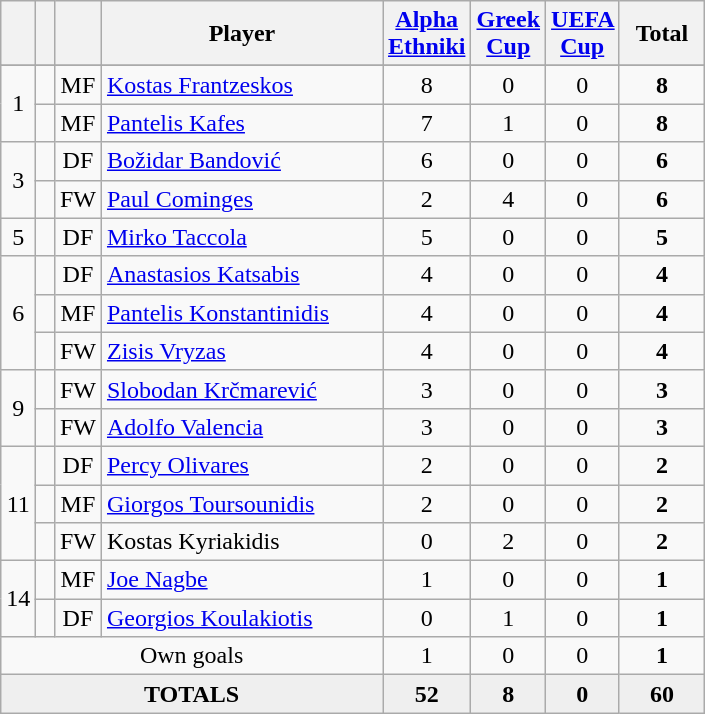<table class="wikitable sortable" style="text-align:center">
<tr>
<th width=5></th>
<th width=5></th>
<th width=5></th>
<th width=180>Player</th>
<th width=30><a href='#'>Alpha Ethniki</a></th>
<th width=30><a href='#'>Greek Cup</a></th>
<th width=30><a href='#'>UEFA Cup</a></th>
<th width=50>Total</th>
</tr>
<tr>
</tr>
<tr>
<td rowspan=2>1</td>
<td></td>
<td>MF</td>
<td align=left> <a href='#'>Kostas Frantzeskos</a></td>
<td>8</td>
<td>0</td>
<td>0</td>
<td><strong>8</strong></td>
</tr>
<tr>
<td></td>
<td>MF</td>
<td align=left> <a href='#'>Pantelis Kafes</a></td>
<td>7</td>
<td>1</td>
<td>0</td>
<td><strong>8</strong></td>
</tr>
<tr>
<td rowspan=2>3</td>
<td></td>
<td>DF</td>
<td align=left> <a href='#'>Božidar Bandović</a></td>
<td>6</td>
<td>0</td>
<td>0</td>
<td><strong>6</strong></td>
</tr>
<tr>
<td></td>
<td>FW</td>
<td align=left> <a href='#'>Paul Cominges</a></td>
<td>2</td>
<td>4</td>
<td>0</td>
<td><strong>6</strong></td>
</tr>
<tr>
<td>5</td>
<td></td>
<td>DF</td>
<td align=left> <a href='#'>Mirko Taccola</a></td>
<td>5</td>
<td>0</td>
<td>0</td>
<td><strong>5</strong></td>
</tr>
<tr>
<td rowspan=3>6</td>
<td></td>
<td>DF</td>
<td align=left> <a href='#'>Anastasios Katsabis</a></td>
<td>4</td>
<td>0</td>
<td>0</td>
<td><strong>4</strong></td>
</tr>
<tr>
<td></td>
<td>MF</td>
<td align=left> <a href='#'>Pantelis Konstantinidis</a></td>
<td>4</td>
<td>0</td>
<td>0</td>
<td><strong>4</strong></td>
</tr>
<tr>
<td></td>
<td>FW</td>
<td align=left> <a href='#'>Zisis Vryzas</a></td>
<td>4</td>
<td>0</td>
<td>0</td>
<td><strong>4</strong></td>
</tr>
<tr>
<td rowspan=2>9</td>
<td></td>
<td>FW</td>
<td align=left> <a href='#'>Slobodan Krčmarević</a></td>
<td>3</td>
<td>0</td>
<td>0</td>
<td><strong>3</strong></td>
</tr>
<tr>
<td></td>
<td>FW</td>
<td align=left> <a href='#'>Adolfo Valencia</a></td>
<td>3</td>
<td>0</td>
<td>0</td>
<td><strong>3</strong></td>
</tr>
<tr>
<td rowspan=3>11</td>
<td></td>
<td>DF</td>
<td align=left> <a href='#'>Percy Olivares</a></td>
<td>2</td>
<td>0</td>
<td>0</td>
<td><strong>2</strong></td>
</tr>
<tr>
<td></td>
<td>MF</td>
<td align=left> <a href='#'>Giorgos Toursounidis</a></td>
<td>2</td>
<td>0</td>
<td>0</td>
<td><strong>2</strong></td>
</tr>
<tr>
<td></td>
<td>FW</td>
<td align=left> Kostas Kyriakidis</td>
<td>0</td>
<td>2</td>
<td>0</td>
<td><strong>2</strong></td>
</tr>
<tr>
<td rowspan=2>14</td>
<td></td>
<td>MF</td>
<td align=left> <a href='#'>Joe Nagbe</a></td>
<td>1</td>
<td>0</td>
<td>0</td>
<td><strong>1</strong></td>
</tr>
<tr>
<td></td>
<td>DF</td>
<td align=left> <a href='#'>Georgios Koulakiotis</a></td>
<td>0</td>
<td>1</td>
<td>0</td>
<td><strong>1</strong></td>
</tr>
<tr>
<td colspan="4">Own goals</td>
<td>1</td>
<td>0</td>
<td>0</td>
<td><strong>1</strong></td>
</tr>
<tr bgcolor="#EFEFEF">
<td colspan=4><strong>TOTALS</strong></td>
<td><strong>52</strong></td>
<td><strong>8</strong></td>
<td><strong>0</strong></td>
<td><strong>60</strong></td>
</tr>
</table>
